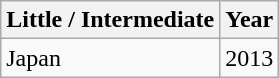<table class="wikitable">
<tr>
<th>Little / Intermediate</th>
<th>Year</th>
</tr>
<tr>
<td> Japan</td>
<td>2013</td>
</tr>
</table>
